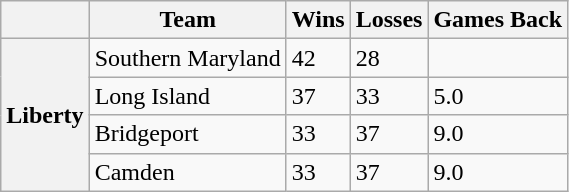<table class="wikitable">
<tr>
<th></th>
<th>Team</th>
<th>Wins</th>
<th>Losses</th>
<th>Games Back</th>
</tr>
<tr>
<th rowspan="4">Liberty</th>
<td>Southern Maryland</td>
<td>42</td>
<td>28</td>
<td> </td>
</tr>
<tr>
<td>Long Island</td>
<td>37</td>
<td>33</td>
<td>5.0</td>
</tr>
<tr>
<td>Bridgeport</td>
<td>33</td>
<td>37</td>
<td>9.0</td>
</tr>
<tr>
<td>Camden</td>
<td>33</td>
<td>37</td>
<td>9.0</td>
</tr>
</table>
